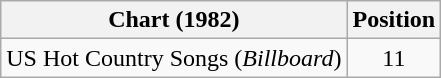<table class="wikitable">
<tr>
<th>Chart (1982)</th>
<th>Position</th>
</tr>
<tr>
<td>US Hot Country Songs (<em>Billboard</em>)</td>
<td align="center">11</td>
</tr>
</table>
